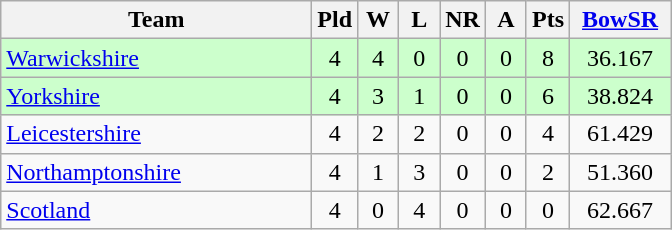<table class="wikitable" style="text-align: center;">
<tr>
<th width=200>Team</th>
<th width=20>Pld</th>
<th width=20>W</th>
<th width=20>L</th>
<th width=20>NR</th>
<th width=20>A</th>
<th width=20>Pts</th>
<th width=60><a href='#'>BowSR</a></th>
</tr>
<tr bgcolor="#ccffcc">
<td align=left><a href='#'>Warwickshire</a></td>
<td>4</td>
<td>4</td>
<td>0</td>
<td>0</td>
<td>0</td>
<td>8</td>
<td>36.167</td>
</tr>
<tr bgcolor="#ccffcc">
<td align=left><a href='#'>Yorkshire</a></td>
<td>4</td>
<td>3</td>
<td>1</td>
<td>0</td>
<td>0</td>
<td>6</td>
<td>38.824</td>
</tr>
<tr>
<td align=left><a href='#'>Leicestershire</a></td>
<td>4</td>
<td>2</td>
<td>2</td>
<td>0</td>
<td>0</td>
<td>4</td>
<td>61.429</td>
</tr>
<tr>
<td align=left><a href='#'>Northamptonshire</a></td>
<td>4</td>
<td>1</td>
<td>3</td>
<td>0</td>
<td>0</td>
<td>2</td>
<td>51.360</td>
</tr>
<tr>
<td align=left><a href='#'>Scotland</a></td>
<td>4</td>
<td>0</td>
<td>4</td>
<td>0</td>
<td>0</td>
<td>0</td>
<td>62.667</td>
</tr>
</table>
